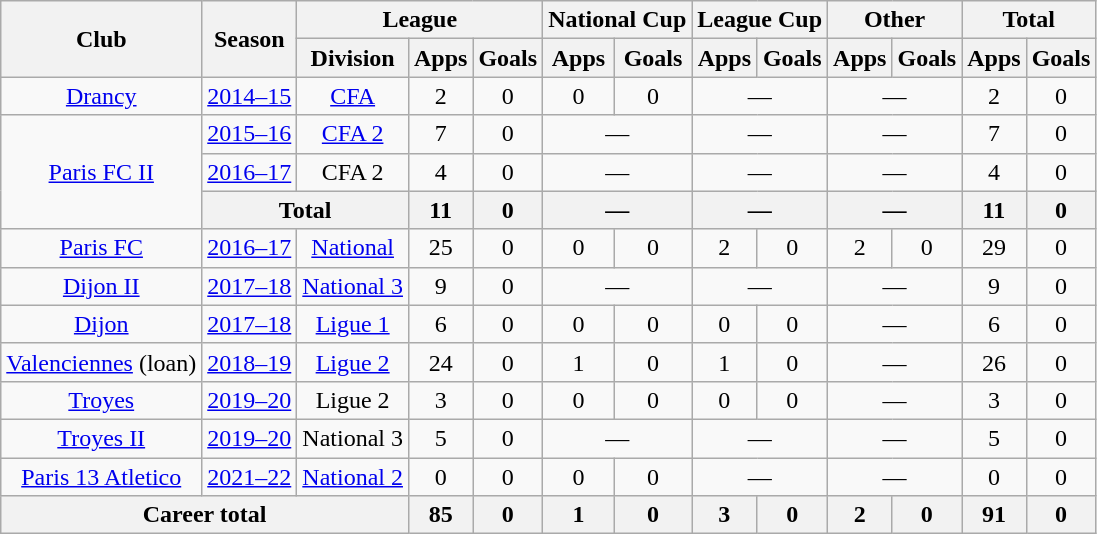<table class="wikitable" style="text-align:center">
<tr>
<th rowspan="2">Club</th>
<th rowspan="2">Season</th>
<th colspan="3">League</th>
<th colspan="2">National Cup</th>
<th colspan="2">League Cup</th>
<th colspan="2">Other</th>
<th colspan="2">Total</th>
</tr>
<tr>
<th>Division</th>
<th>Apps</th>
<th>Goals</th>
<th>Apps</th>
<th>Goals</th>
<th>Apps</th>
<th>Goals</th>
<th>Apps</th>
<th>Goals</th>
<th>Apps</th>
<th>Goals</th>
</tr>
<tr>
<td><a href='#'>Drancy</a></td>
<td><a href='#'>2014–15</a></td>
<td><a href='#'>CFA</a></td>
<td>2</td>
<td>0</td>
<td>0</td>
<td>0</td>
<td colspan="2">—</td>
<td colspan="2">—</td>
<td>2</td>
<td>0</td>
</tr>
<tr>
<td rowspan="3"><a href='#'>Paris FC II</a></td>
<td><a href='#'>2015–16</a></td>
<td><a href='#'>CFA 2</a></td>
<td>7</td>
<td>0</td>
<td colspan="2">—</td>
<td colspan="2">—</td>
<td colspan="2">—</td>
<td>7</td>
<td>0</td>
</tr>
<tr>
<td><a href='#'>2016–17</a></td>
<td>CFA 2</td>
<td>4</td>
<td>0</td>
<td colspan="2">—</td>
<td colspan="2">—</td>
<td colspan="2">—</td>
<td>4</td>
<td>0</td>
</tr>
<tr>
<th colspan="2">Total</th>
<th>11</th>
<th>0</th>
<th colspan="2">—</th>
<th colspan="2">—</th>
<th colspan="2">—</th>
<th>11</th>
<th>0</th>
</tr>
<tr>
<td><a href='#'>Paris FC</a></td>
<td><a href='#'>2016–17</a></td>
<td><a href='#'>National</a></td>
<td>25</td>
<td>0</td>
<td>0</td>
<td>0</td>
<td>2</td>
<td>0</td>
<td>2</td>
<td>0</td>
<td>29</td>
<td>0</td>
</tr>
<tr>
<td><a href='#'>Dijon II</a></td>
<td><a href='#'>2017–18</a></td>
<td><a href='#'>National 3</a></td>
<td>9</td>
<td>0</td>
<td colspan="2">—</td>
<td colspan="2">—</td>
<td colspan="2">—</td>
<td>9</td>
<td>0</td>
</tr>
<tr>
<td><a href='#'>Dijon</a></td>
<td><a href='#'>2017–18</a></td>
<td><a href='#'>Ligue 1</a></td>
<td>6</td>
<td>0</td>
<td>0</td>
<td>0</td>
<td>0</td>
<td>0</td>
<td colspan="2">—</td>
<td>6</td>
<td>0</td>
</tr>
<tr>
<td><a href='#'>Valenciennes</a> (loan)</td>
<td><a href='#'>2018–19</a></td>
<td><a href='#'>Ligue 2</a></td>
<td>24</td>
<td>0</td>
<td>1</td>
<td>0</td>
<td>1</td>
<td>0</td>
<td colspan="2">—</td>
<td>26</td>
<td>0</td>
</tr>
<tr>
<td><a href='#'>Troyes</a></td>
<td><a href='#'>2019–20</a></td>
<td>Ligue 2</td>
<td>3</td>
<td>0</td>
<td>0</td>
<td>0</td>
<td>0</td>
<td>0</td>
<td colspan="2">—</td>
<td>3</td>
<td>0</td>
</tr>
<tr>
<td><a href='#'>Troyes II</a></td>
<td><a href='#'>2019–20</a></td>
<td>National 3</td>
<td>5</td>
<td>0</td>
<td colspan="2">—</td>
<td colspan="2">—</td>
<td colspan="2">—</td>
<td>5</td>
<td>0</td>
</tr>
<tr>
<td><a href='#'>Paris 13 Atletico</a></td>
<td><a href='#'>2021–22</a></td>
<td><a href='#'>National 2</a></td>
<td>0</td>
<td>0</td>
<td>0</td>
<td>0</td>
<td colspan="2">—</td>
<td colspan="2">—</td>
<td>0</td>
<td>0</td>
</tr>
<tr>
<th colspan="3">Career total</th>
<th>85</th>
<th>0</th>
<th>1</th>
<th>0</th>
<th>3</th>
<th>0</th>
<th>2</th>
<th>0</th>
<th>91</th>
<th>0</th>
</tr>
</table>
